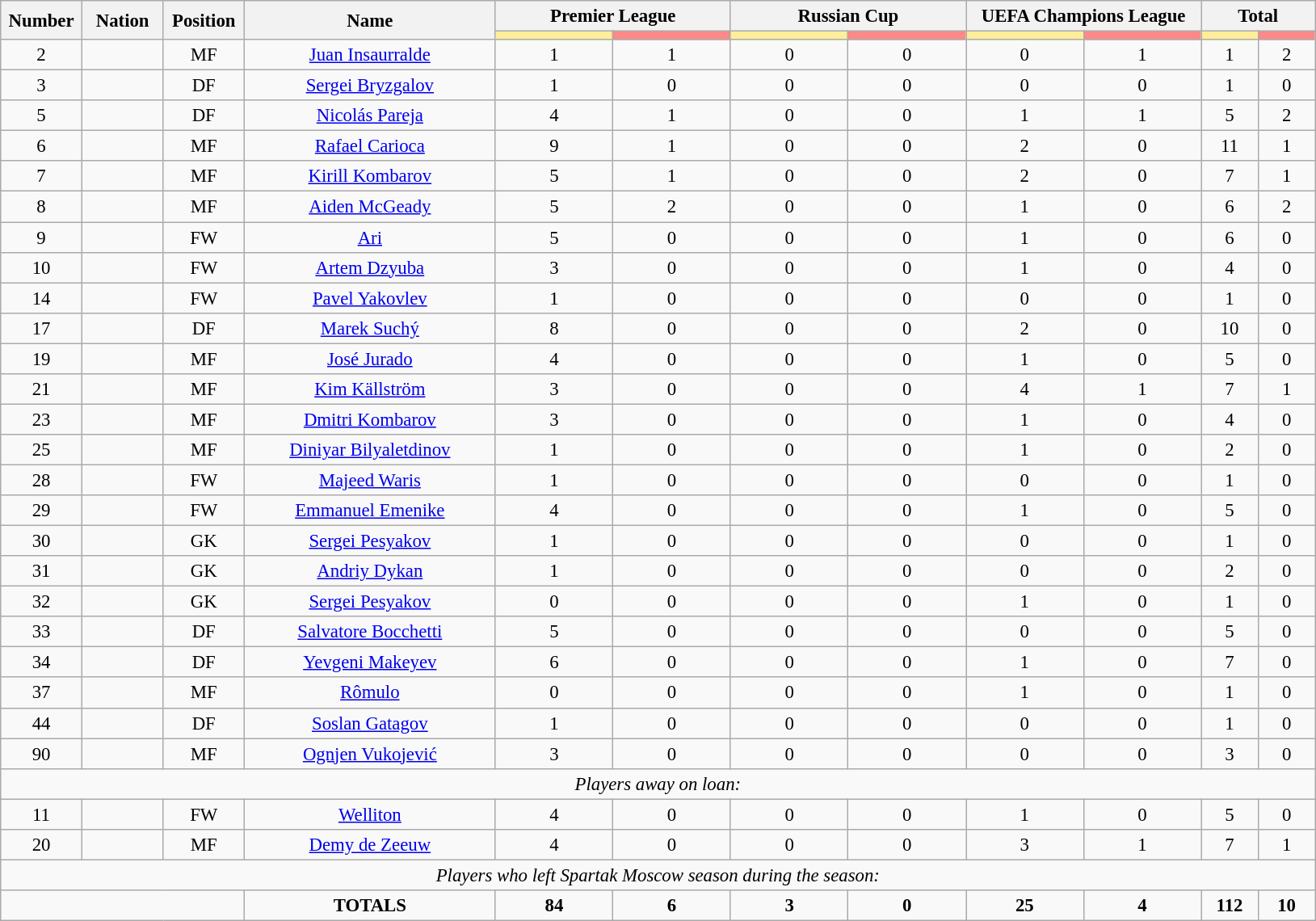<table class="wikitable" style="font-size: 95%; text-align: center;">
<tr>
<th rowspan=2 width=60>Number</th>
<th rowspan=2 width=60>Nation</th>
<th rowspan=2 width=60>Position</th>
<th rowspan=2 width=200>Name</th>
<th colspan=2>Premier League</th>
<th colspan=2>Russian Cup</th>
<th colspan=2>UEFA Champions League</th>
<th colspan=2>Total</th>
</tr>
<tr>
<th style="width:90px; background:#fe9;"></th>
<th style="width:90px; background:#ff8888;"></th>
<th style="width:90px; background:#fe9;"></th>
<th style="width:90px; background:#ff8888;"></th>
<th style="width:90px; background:#fe9;"></th>
<th style="width:90px; background:#ff8888;"></th>
<th style="width:40px; background:#fe9;"></th>
<th style="width:40px; background:#ff8888;"></th>
</tr>
<tr>
<td>2</td>
<td></td>
<td>MF</td>
<td><a href='#'>Juan Insaurralde</a></td>
<td>1</td>
<td>1</td>
<td>0</td>
<td>0</td>
<td>0</td>
<td>1</td>
<td>1</td>
<td>2</td>
</tr>
<tr>
<td>3</td>
<td></td>
<td>DF</td>
<td><a href='#'>Sergei Bryzgalov</a></td>
<td>1</td>
<td>0</td>
<td>0</td>
<td>0</td>
<td>0</td>
<td>0</td>
<td>1</td>
<td>0</td>
</tr>
<tr>
<td>5</td>
<td></td>
<td>DF</td>
<td><a href='#'>Nicolás Pareja</a></td>
<td>4</td>
<td>1</td>
<td>0</td>
<td>0</td>
<td>1</td>
<td>1</td>
<td>5</td>
<td>2</td>
</tr>
<tr>
<td>6</td>
<td></td>
<td>MF</td>
<td><a href='#'>Rafael Carioca</a></td>
<td>9</td>
<td>1</td>
<td>0</td>
<td>0</td>
<td>2</td>
<td>0</td>
<td>11</td>
<td>1</td>
</tr>
<tr>
<td>7</td>
<td></td>
<td>MF</td>
<td><a href='#'>Kirill Kombarov</a></td>
<td>5</td>
<td>1</td>
<td>0</td>
<td>0</td>
<td>2</td>
<td>0</td>
<td>7</td>
<td>1</td>
</tr>
<tr>
<td>8</td>
<td></td>
<td>MF</td>
<td><a href='#'>Aiden McGeady</a></td>
<td>5</td>
<td>2</td>
<td>0</td>
<td>0</td>
<td>1</td>
<td>0</td>
<td>6</td>
<td>2</td>
</tr>
<tr>
<td>9</td>
<td></td>
<td>FW</td>
<td><a href='#'>Ari</a></td>
<td>5</td>
<td>0</td>
<td>0</td>
<td>0</td>
<td>1</td>
<td>0</td>
<td>6</td>
<td>0</td>
</tr>
<tr>
<td>10</td>
<td></td>
<td>FW</td>
<td><a href='#'>Artem Dzyuba</a></td>
<td>3</td>
<td>0</td>
<td>0</td>
<td>0</td>
<td>1</td>
<td>0</td>
<td>4</td>
<td>0</td>
</tr>
<tr>
<td>14</td>
<td></td>
<td>FW</td>
<td><a href='#'>Pavel Yakovlev</a></td>
<td>1</td>
<td>0</td>
<td>0</td>
<td>0</td>
<td>0</td>
<td>0</td>
<td>1</td>
<td>0</td>
</tr>
<tr>
<td>17</td>
<td></td>
<td>DF</td>
<td><a href='#'>Marek Suchý</a></td>
<td>8</td>
<td>0</td>
<td>0</td>
<td>0</td>
<td>2</td>
<td>0</td>
<td>10</td>
<td>0</td>
</tr>
<tr>
<td>19</td>
<td></td>
<td>MF</td>
<td><a href='#'>José Jurado</a></td>
<td>4</td>
<td>0</td>
<td>0</td>
<td>0</td>
<td>1</td>
<td>0</td>
<td>5</td>
<td>0</td>
</tr>
<tr>
<td>21</td>
<td></td>
<td>MF</td>
<td><a href='#'>Kim Källström</a></td>
<td>3</td>
<td>0</td>
<td>0</td>
<td>0</td>
<td>4</td>
<td>1</td>
<td>7</td>
<td>1</td>
</tr>
<tr>
<td>23</td>
<td></td>
<td>MF</td>
<td><a href='#'>Dmitri Kombarov</a></td>
<td>3</td>
<td>0</td>
<td>0</td>
<td>0</td>
<td>1</td>
<td>0</td>
<td>4</td>
<td>0</td>
</tr>
<tr>
<td>25</td>
<td></td>
<td>MF</td>
<td><a href='#'>Diniyar Bilyaletdinov</a></td>
<td>1</td>
<td>0</td>
<td>0</td>
<td>0</td>
<td>1</td>
<td>0</td>
<td>2</td>
<td>0</td>
</tr>
<tr>
<td>28</td>
<td></td>
<td>FW</td>
<td><a href='#'>Majeed Waris</a></td>
<td>1</td>
<td>0</td>
<td>0</td>
<td>0</td>
<td>0</td>
<td>0</td>
<td>1</td>
<td>0</td>
</tr>
<tr>
<td>29</td>
<td></td>
<td>FW</td>
<td><a href='#'>Emmanuel Emenike</a></td>
<td>4</td>
<td>0</td>
<td>0</td>
<td>0</td>
<td>1</td>
<td>0</td>
<td>5</td>
<td>0</td>
</tr>
<tr>
<td>30</td>
<td></td>
<td>GK</td>
<td><a href='#'>Sergei Pesyakov</a></td>
<td>1</td>
<td>0</td>
<td>0</td>
<td>0</td>
<td>0</td>
<td>0</td>
<td>1</td>
<td>0</td>
</tr>
<tr>
<td>31</td>
<td></td>
<td>GK</td>
<td><a href='#'>Andriy Dykan</a></td>
<td>1</td>
<td>0</td>
<td>0</td>
<td>0</td>
<td>0</td>
<td>0</td>
<td>2</td>
<td>0</td>
</tr>
<tr>
<td>32</td>
<td></td>
<td>GK</td>
<td><a href='#'>Sergei Pesyakov</a></td>
<td>0</td>
<td>0</td>
<td>0</td>
<td>0</td>
<td>1</td>
<td>0</td>
<td>1</td>
<td>0</td>
</tr>
<tr>
<td>33</td>
<td></td>
<td>DF</td>
<td><a href='#'>Salvatore Bocchetti</a></td>
<td>5</td>
<td>0</td>
<td>0</td>
<td>0</td>
<td>0</td>
<td>0</td>
<td>5</td>
<td>0</td>
</tr>
<tr>
<td>34</td>
<td></td>
<td>DF</td>
<td><a href='#'>Yevgeni Makeyev</a></td>
<td>6</td>
<td>0</td>
<td>0</td>
<td>0</td>
<td>1</td>
<td>0</td>
<td>7</td>
<td>0</td>
</tr>
<tr>
<td>37</td>
<td></td>
<td>MF</td>
<td><a href='#'>Rômulo</a></td>
<td>0</td>
<td>0</td>
<td>0</td>
<td>0</td>
<td>1</td>
<td>0</td>
<td>1</td>
<td>0</td>
</tr>
<tr>
<td>44</td>
<td></td>
<td>DF</td>
<td><a href='#'>Soslan Gatagov</a></td>
<td>1</td>
<td>0</td>
<td>0</td>
<td>0</td>
<td>0</td>
<td>0</td>
<td>1</td>
<td>0</td>
</tr>
<tr>
<td>90</td>
<td></td>
<td>MF</td>
<td><a href='#'>Ognjen Vukojević</a></td>
<td>3</td>
<td>0</td>
<td>0</td>
<td>0</td>
<td>0</td>
<td>0</td>
<td>3</td>
<td>0</td>
</tr>
<tr>
<td colspan="16"><em>Players away on loan:</em></td>
</tr>
<tr>
<td>11</td>
<td></td>
<td>FW</td>
<td><a href='#'>Welliton</a></td>
<td>4</td>
<td>0</td>
<td>0</td>
<td>0</td>
<td>1</td>
<td>0</td>
<td>5</td>
<td>0</td>
</tr>
<tr>
<td>20</td>
<td></td>
<td>MF</td>
<td><a href='#'>Demy de Zeeuw</a></td>
<td>4</td>
<td>0</td>
<td>0</td>
<td>0</td>
<td>3</td>
<td>1</td>
<td>7</td>
<td>1</td>
</tr>
<tr>
<td colspan="16"><em>Players who left Spartak Moscow season during the season:</em></td>
</tr>
<tr>
<td colspan="3"></td>
<td><strong>TOTALS</strong></td>
<td><strong>84</strong></td>
<td><strong>6</strong></td>
<td><strong>3</strong></td>
<td><strong>0</strong></td>
<td><strong>25</strong></td>
<td><strong>4</strong></td>
<td><strong>112</strong></td>
<td><strong>10</strong></td>
</tr>
</table>
